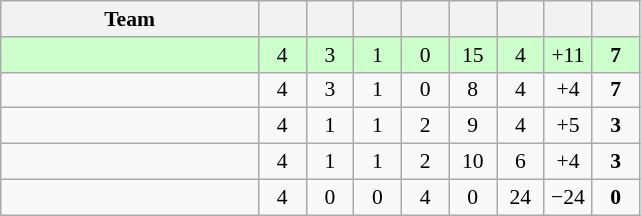<table class="wikitable" style="text-align: center; font-size: 90%;">
<tr>
<th width="165">Team</th>
<th width="25"></th>
<th width="25"></th>
<th width="25"></th>
<th width="25"></th>
<th width="25"></th>
<th width="25"></th>
<th width="25"></th>
<th width="25"></th>
</tr>
<tr bgcolor=#ccffcc>
<td align="left"></td>
<td>4</td>
<td>3</td>
<td>1</td>
<td>0</td>
<td>15</td>
<td>4</td>
<td>+11</td>
<td><strong>7</strong></td>
</tr>
<tr>
<td align="left"></td>
<td>4</td>
<td>3</td>
<td>1</td>
<td>0</td>
<td>8</td>
<td>4</td>
<td>+4</td>
<td><strong>7</strong></td>
</tr>
<tr>
<td align="left"></td>
<td>4</td>
<td>1</td>
<td>1</td>
<td>2</td>
<td>9</td>
<td>4</td>
<td>+5</td>
<td><strong>3</strong></td>
</tr>
<tr>
<td align="left"></td>
<td>4</td>
<td>1</td>
<td>1</td>
<td>2</td>
<td>10</td>
<td>6</td>
<td>+4</td>
<td><strong>3</strong></td>
</tr>
<tr>
<td align="left"></td>
<td>4</td>
<td>0</td>
<td>0</td>
<td>4</td>
<td>0</td>
<td>24</td>
<td>−24</td>
<td><strong>0</strong></td>
</tr>
</table>
